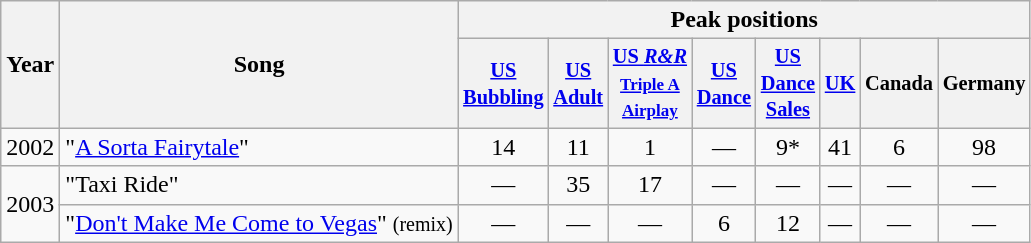<table class="wikitable">
<tr>
<th rowspan="2">Year</th>
<th rowspan="2">Song</th>
<th colspan="8">Peak positions</th>
</tr>
<tr>
<th style="font-size:85%;line-height:1.3;"><a href='#'>US<br>Bubbling</a><br></th>
<th style="font-size:85%;line-height:1.3;"><a href='#'>US<br>Adult</a><br></th>
<th style="font-size:85%;line-height:1.3;"><a href='#'>US <em>R&R</em><br> <small>Triple A<br> Airplay</small></a><br></th>
<th style="font-size:85%;line-height:1.3;"><a href='#'>US<br>Dance</a><br></th>
<th style="font-size:85%;line-height:1.3;"><a href='#'>US<br>Dance<br> Sales</a><br></th>
<th style="font-size:85%;line-height:1.3;"><a href='#'>UK</a><br></th>
<th style="font-size:85%;line-height:1.3;">Canada</th>
<th style="font-size:85%;line-height:1.3;">Germany</th>
</tr>
<tr>
<td>2002</td>
<td>"<a href='#'>A Sorta Fairytale</a>"</td>
<td style="text-align:center;">14</td>
<td style="text-align:center;">11</td>
<td style="text-align:center;">1</td>
<td style="text-align:center;">—</td>
<td style="text-align:center;">9*</td>
<td style="text-align:center;">41</td>
<td style="text-align:center;">6</td>
<td style="text-align:center;">98</td>
</tr>
<tr>
<td rowspan="2">2003</td>
<td>"Taxi Ride"</td>
<td style="text-align:center;">—</td>
<td style="text-align:center;">35</td>
<td style="text-align:center;">17</td>
<td style="text-align:center;">—</td>
<td style="text-align:center;">—</td>
<td style="text-align:center;">—</td>
<td style="text-align:center;">—</td>
<td style="text-align:center;">—</td>
</tr>
<tr>
<td>"<a href='#'>Don't Make Me Come to Vegas</a>" <small>(remix)</small></td>
<td style="text-align:center;">—</td>
<td style="text-align:center;">—</td>
<td style="text-align:center;">—</td>
<td style="text-align:center;">6</td>
<td style="text-align:center;">12</td>
<td style="text-align:center;">—</td>
<td style="text-align:center;">—</td>
<td style="text-align:center;">—</td>
</tr>
</table>
